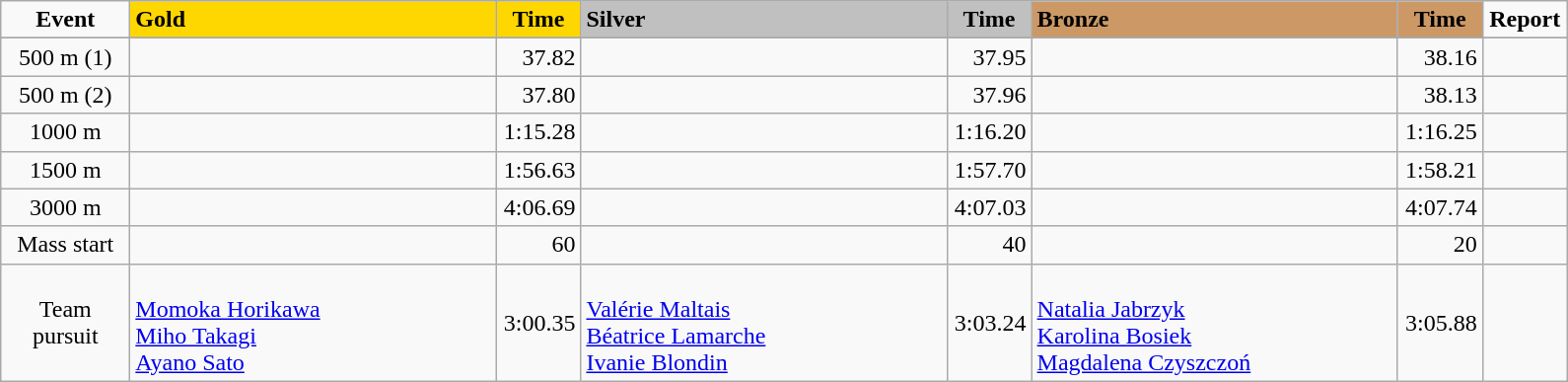<table class="wikitable">
<tr>
<td width="80" align="center"><strong>Event</strong></td>
<td width="240" bgcolor="gold"><strong>Gold</strong></td>
<td width="50" bgcolor="gold" align="center"><strong>Time</strong></td>
<td width="240" bgcolor="silver"><strong>Silver</strong></td>
<td width="50" bgcolor="silver" align="center"><strong>Time</strong></td>
<td width="240" bgcolor="#CC9966"><strong>Bronze</strong></td>
<td width="50" bgcolor="#CC9966" align="center"><strong>Time</strong></td>
<td width="50" align="center"><strong>Report</strong></td>
</tr>
<tr bgcolor="#cccccc">
</tr>
<tr>
<td align="center">500 m (1)</td>
<td></td>
<td align="right">37.82</td>
<td></td>
<td align="right">37.95</td>
<td></td>
<td align="right">38.16</td>
<td align="center"></td>
</tr>
<tr>
<td align="center">500 m (2)</td>
<td></td>
<td align="right">37.80</td>
<td></td>
<td align="right">37.96</td>
<td></td>
<td align="right">38.13</td>
<td align="center"></td>
</tr>
<tr>
<td align="center">1000 m</td>
<td></td>
<td align="right">1:15.28</td>
<td></td>
<td align="right">1:16.20</td>
<td></td>
<td align="right">1:16.25</td>
<td align="center"></td>
</tr>
<tr>
<td align="center">1500 m</td>
<td></td>
<td align="right">1:56.63</td>
<td></td>
<td align="right">1:57.70</td>
<td></td>
<td align="right">1:58.21</td>
<td align="center"></td>
</tr>
<tr>
<td align="center">3000 m</td>
<td></td>
<td align="right">4:06.69</td>
<td></td>
<td align="right">4:07.03</td>
<td></td>
<td align="right">4:07.74</td>
<td align="center"></td>
</tr>
<tr>
<td align="center">Mass start</td>
<td></td>
<td align="right">60</td>
<td></td>
<td align="right">40</td>
<td></td>
<td align="right">20</td>
<td align="center"></td>
</tr>
<tr>
<td align="center">Team pursuit</td>
<td><br><a href='#'>Momoka Horikawa</a><br><a href='#'>Miho Takagi</a><br><a href='#'>Ayano Sato</a></td>
<td align="right">3:00.35</td>
<td><br><a href='#'>Valérie Maltais</a><br><a href='#'>Béatrice Lamarche</a><br><a href='#'>Ivanie Blondin</a></td>
<td align="right">3:03.24</td>
<td><br><a href='#'>Natalia Jabrzyk</a><br><a href='#'>Karolina Bosiek</a><br><a href='#'>Magdalena Czyszczoń</a></td>
<td align="right">3:05.88</td>
<td align="center"></td>
</tr>
</table>
